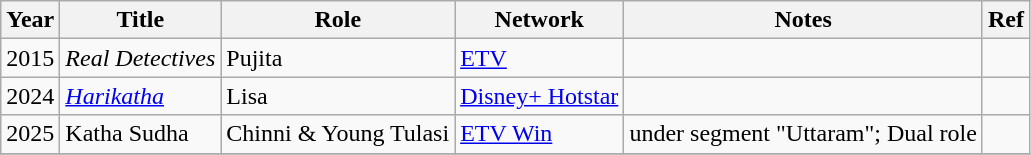<table class="wikitable sortable">
<tr>
<th>Year</th>
<th>Title</th>
<th>Role</th>
<th>Network</th>
<th>Notes</th>
<th>Ref</th>
</tr>
<tr>
<td>2015</td>
<td><em>Real Detectives</em></td>
<td>Pujita</td>
<td><a href='#'>ETV</a></td>
<td></td>
<td></td>
</tr>
<tr>
<td>2024</td>
<td><a href='#'><em>Harikatha</em></a></td>
<td>Lisa</td>
<td><a href='#'>Disney+ Hotstar</a></td>
<td></td>
<td></td>
</tr>
<tr>
<td>2025</td>
<td>Katha Sudha</td>
<td>Chinni & Young Tulasi</td>
<td><a href='#'>ETV Win</a></td>
<td>under segment "Uttaram"; Dual role</td>
<td></td>
</tr>
<tr>
</tr>
</table>
